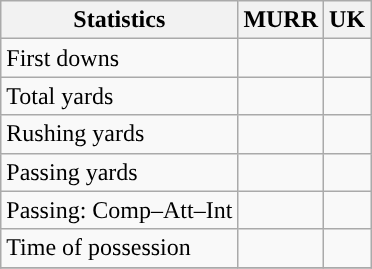<table class="wikitable" style="float: left;">
<tr>
<th>Statistics</th>
<th>MURR</th>
<th>UK</th>
</tr>
<tr>
<td>First downs</td>
<td></td>
<td></td>
</tr>
<tr>
<td>Total yards</td>
<td></td>
<td></td>
</tr>
<tr>
<td>Rushing yards</td>
<td></td>
<td></td>
</tr>
<tr>
<td>Passing yards</td>
<td></td>
<td></td>
</tr>
<tr>
<td>Passing: Comp–Att–Int</td>
<td></td>
<td></td>
</tr>
<tr>
<td>Time of possession</td>
<td></td>
<td></td>
</tr>
<tr>
</tr>
</table>
